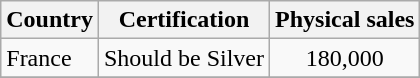<table class="wikitable">
<tr>
<th>Country</th>
<th>Certification</th>
<th>Physical sales</th>
</tr>
<tr>
<td>France</td>
<td align="center">Should be Silver</td>
<td align="center">180,000</td>
</tr>
<tr>
</tr>
</table>
